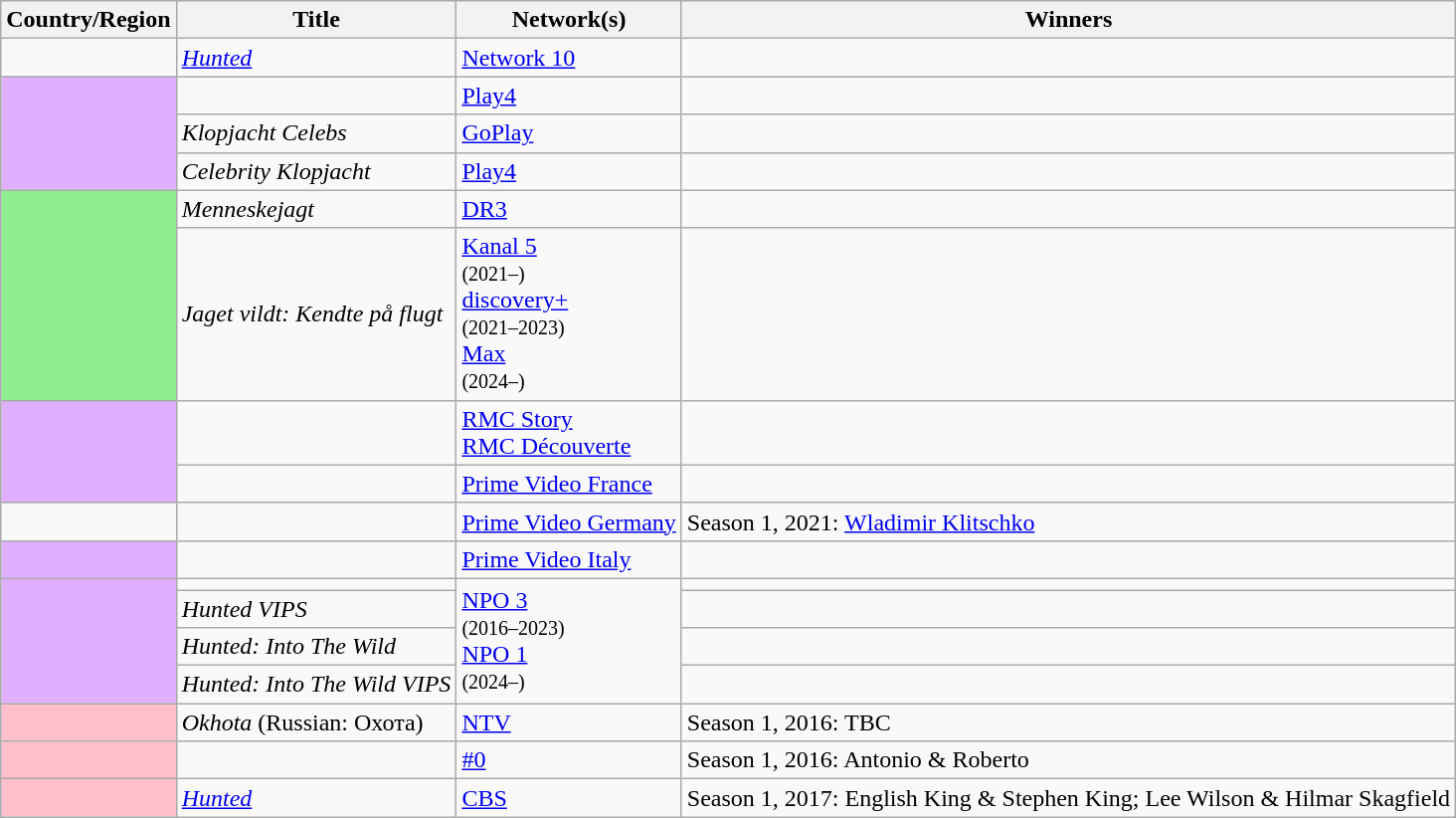<table class="wikitable plainrowheaders sortable">
<tr>
<th scope="col">Country/Region</th>
<th scope="col">Title</th>
<th scope="col" class="unsortable">Network(s)</th>
<th scope="col">Winners</th>
</tr>
<tr>
<td></td>
<td><em><a href='#'>Hunted</a></em></td>
<td><a href='#'>Network 10</a></td>
<td></td>
</tr>
<tr>
<td rowspan="3" style="background:#E0B0FF;"></td>
<td><em></em></td>
<td><a href='#'>Play4</a></td>
<td></td>
</tr>
<tr>
<td><em>Klopjacht Celebs</em></td>
<td><a href='#'>GoPlay</a></td>
<td></td>
</tr>
<tr>
<td><em>Celebrity Klopjacht</em></td>
<td><a href='#'>Play4</a></td>
<td></td>
</tr>
<tr>
<td rowspan="2" style="background:#90EE90;"></td>
<td><em>Menneskejagt</em></td>
<td><a href='#'>DR3</a></td>
<td></td>
</tr>
<tr>
<td><em>Jaget vildt: Kendte på flugt</em></td>
<td><a href='#'>Kanal 5</a> <br> <small>(2021–)</small> <br> <a href='#'>discovery+</a> <br> <small>(2021–2023)</small> <br> <a href='#'>Max</a> <br> <small>(2024–)</small></td>
<td></td>
</tr>
<tr>
<td rowspan="2" style="background:#E0B0FF;"></td>
<td><em></em></td>
<td><a href='#'>RMC Story</a><br><a href='#'>RMC Découverte</a></td>
<td></td>
</tr>
<tr>
<td><em></em></td>
<td><a href='#'>Prime Video France</a></td>
<td></td>
</tr>
<tr>
<td></td>
<td><em></em></td>
<td><a href='#'>Prime Video Germany</a></td>
<td>Season 1, 2021: <a href='#'>Wladimir Klitschko</a></td>
</tr>
<tr>
<td style="background:#E0B0FF;"></td>
<td><em></em></td>
<td><a href='#'>Prime Video Italy</a></td>
<td></td>
</tr>
<tr>
<td rowspan="4" style="background:#E0B0FF;"></td>
<td><em></em></td>
<td rowspan="4"><a href='#'>NPO 3</a> <br> <small>(2016–2023)</small> <br> <a href='#'>NPO 1</a> <br> <small>(2024–)</small></td>
<td></td>
</tr>
<tr>
<td><em>Hunted VIPS</em></td>
<td></td>
</tr>
<tr>
<td><em>Hunted: Into The Wild</em></td>
<td></td>
</tr>
<tr>
<td><em>Hunted: Into The Wild VIPS</em></td>
<td></td>
</tr>
<tr>
<td style="background:#FFC0CB;"></td>
<td><em>Оkhota</em> (Russian: Охота)</td>
<td><a href='#'>NTV</a></td>
<td>Season 1, 2016: TBC</td>
</tr>
<tr>
<td style="background:#FFC0CB;"></td>
<td><em></em></td>
<td><a href='#'>#0</a></td>
<td>Season 1, 2016: Antonio & Roberto</td>
</tr>
<tr>
<td style="background:#FFC0CB;"></td>
<td><em><a href='#'>Hunted</a></em></td>
<td><a href='#'>CBS</a></td>
<td>Season 1, 2017: English King & Stephen King; Lee Wilson & Hilmar Skagfield</td>
</tr>
</table>
